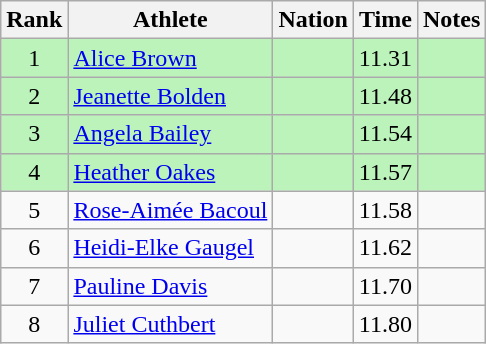<table class="wikitable sortable" style="text-align:center">
<tr>
<th>Rank</th>
<th>Athlete</th>
<th>Nation</th>
<th>Time</th>
<th>Notes</th>
</tr>
<tr style="background:#bbf3bb;">
<td>1</td>
<td align=left><a href='#'>Alice Brown</a></td>
<td align=left></td>
<td>11.31</td>
<td></td>
</tr>
<tr style="background:#bbf3bb;">
<td>2</td>
<td align=left><a href='#'>Jeanette Bolden</a></td>
<td align=left></td>
<td>11.48</td>
<td></td>
</tr>
<tr style="background:#bbf3bb;">
<td>3</td>
<td align=left><a href='#'>Angela Bailey</a></td>
<td align=left></td>
<td>11.54</td>
<td></td>
</tr>
<tr style="background:#bbf3bb;">
<td>4</td>
<td align=left><a href='#'>Heather Oakes</a></td>
<td align=left></td>
<td>11.57</td>
<td></td>
</tr>
<tr>
<td>5</td>
<td align=left><a href='#'>Rose-Aimée Bacoul</a></td>
<td align=left></td>
<td>11.58</td>
<td></td>
</tr>
<tr>
<td>6</td>
<td align=left><a href='#'>Heidi-Elke Gaugel</a></td>
<td align=left></td>
<td>11.62</td>
<td></td>
</tr>
<tr>
<td>7</td>
<td align=left><a href='#'>Pauline Davis</a></td>
<td align=left></td>
<td>11.70</td>
<td></td>
</tr>
<tr>
<td>8</td>
<td align=left><a href='#'>Juliet Cuthbert</a></td>
<td align=left></td>
<td>11.80</td>
<td></td>
</tr>
</table>
